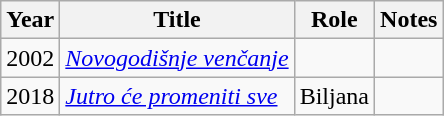<table class="wikitable sortable">
<tr>
<th>Year</th>
<th>Title</th>
<th>Role</th>
<th class="unsortable">Notes</th>
</tr>
<tr>
<td>2002</td>
<td><em><a href='#'>Novogodišnje venčanje</a></em></td>
<td></td>
<td></td>
</tr>
<tr>
<td>2018</td>
<td><a href='#'><em>Jutro će promeniti sve</em></a></td>
<td>Biljana</td>
<td></td>
</tr>
</table>
